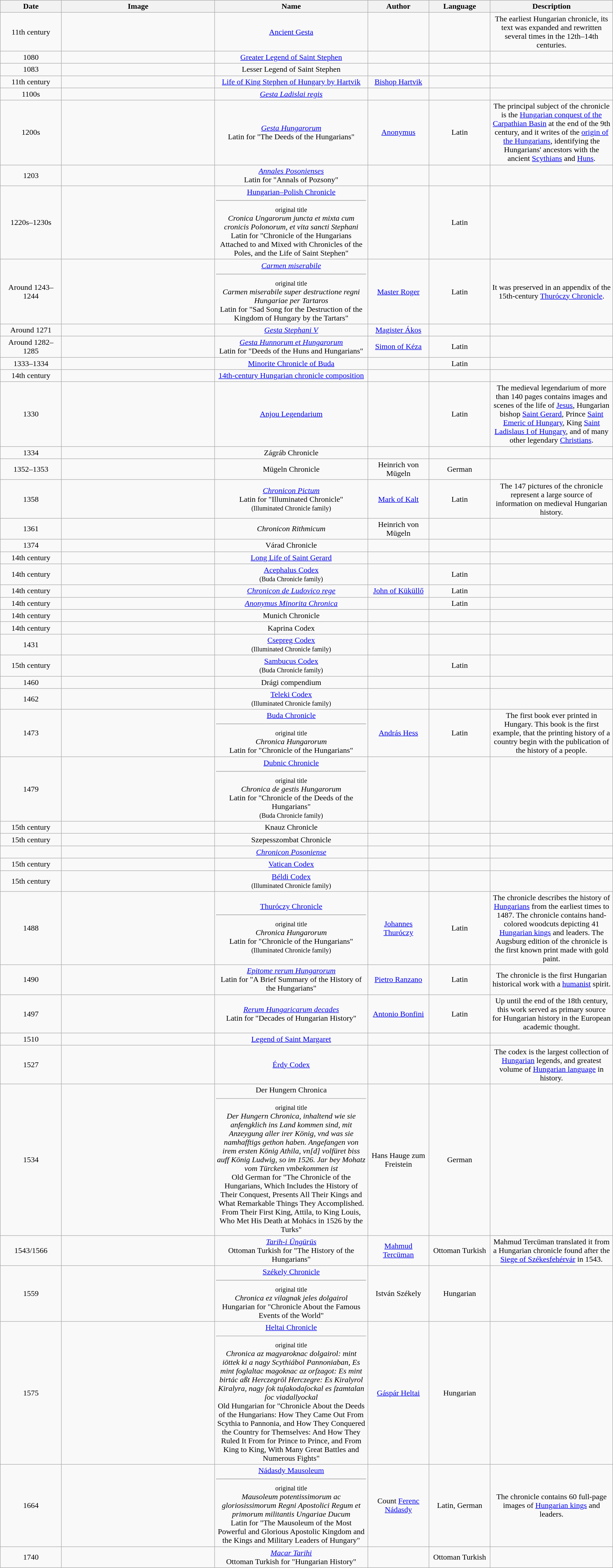<table class="wikitable" style="text-align:Center; width:100%">
<tr>
<th width="10%">Date</th>
<th width="25%">Image</th>
<th width="25%">Name</th>
<th width="10%">Author</th>
<th width="10%">Language</th>
<th width="20%">Description</th>
</tr>
<tr>
<td>11th century</td>
<td></td>
<td><a href='#'>Ancient Gesta</a></td>
<td></td>
<td></td>
<td>The earliest Hungarian chronicle, its text was expanded and rewritten several times in the 12th–14th centuries.</td>
</tr>
<tr>
<td>1080</td>
<td></td>
<td><a href='#'>Greater Legend of Saint Stephen</a></td>
<td></td>
<td></td>
<td></td>
</tr>
<tr>
<td>1083</td>
<td></td>
<td>Lesser Legend of Saint Stephen</td>
<td></td>
<td></td>
<td></td>
</tr>
<tr>
<td>11th century</td>
<td></td>
<td><a href='#'>Life of King Stephen of Hungary by Hartvik</a></td>
<td><a href='#'>Bishop Hartvik</a></td>
<td></td>
<td></td>
</tr>
<tr>
<td>1100s</td>
<td></td>
<td><em><a href='#'>Gesta Ladislai regis</a></em></td>
<td></td>
<td></td>
<td></td>
</tr>
<tr>
<td>1200s</td>
<td></td>
<td><em><a href='#'>Gesta Hungarorum</a></em><br>Latin for "The Deeds of the Hungarians"</td>
<td><a href='#'>Anonymus</a></td>
<td>Latin</td>
<td>The principal subject of the chronicle is the <a href='#'>Hungarian conquest of the Carpathian Basin</a> at the end of the 9th century, and it writes of the <a href='#'>origin of the Hungarians</a>, identifying the Hungarians' ancestors with the ancient <a href='#'>Scythians</a> and <a href='#'>Huns</a>.</td>
</tr>
<tr>
<td>1203</td>
<td></td>
<td><em><a href='#'>Annales Posonienses</a></em><br>Latin for "Annals of Pozsony"</td>
<td></td>
<td></td>
<td></td>
</tr>
<tr>
<td>1220s–1230s</td>
<td></td>
<td><a href='#'>Hungarian–Polish Chronicle</a><hr><small>original title</small><br><em>Cronica Ungarorum juncta et mixta cum cronicis Polonorum, et vita sancti Stephani</em><br>Latin for "Chronicle of the Hungarians Attached to and Mixed with Chronicles of the Poles, and the Life of Saint Stephen"</td>
<td></td>
<td>Latin</td>
<td></td>
</tr>
<tr>
<td>Around 1243–1244</td>
<td></td>
<td><em><a href='#'>Carmen miserabile</a></em><hr><small>original title</small><br><em>Carmen miserabile super destructione regni Hungariae per Tartaros</em><br>Latin for "Sad Song for the Destruction of the Kingdom of Hungary by the Tartars"</td>
<td><a href='#'>Master Roger</a></td>
<td>Latin</td>
<td>It was preserved in an appendix of the 15th-century <a href='#'>Thuróczy Chronicle</a>.</td>
</tr>
<tr>
<td>Around 1271</td>
<td></td>
<td><em><a href='#'>Gesta Stephani V</a></em></td>
<td><a href='#'>Magister Ákos</a></td>
<td></td>
<td></td>
</tr>
<tr>
<td>Around 1282–1285</td>
<td></td>
<td><em><a href='#'>Gesta Hunnorum et Hungarorum</a></em><br>Latin for "Deeds of the Huns and Hungarians"</td>
<td><a href='#'>Simon of Kéza</a></td>
<td>Latin</td>
<td></td>
</tr>
<tr>
<td>1333–1334</td>
<td></td>
<td><a href='#'>Minorite Chronicle of Buda</a></td>
<td></td>
<td>Latin</td>
<td></td>
</tr>
<tr>
<td>14th century</td>
<td></td>
<td><a href='#'>14th-century Hungarian chronicle composition</a></td>
<td></td>
<td></td>
<td></td>
</tr>
<tr>
<td>1330</td>
<td></td>
<td><a href='#'>Anjou Legendarium</a></td>
<td></td>
<td>Latin</td>
<td>The medieval legendarium of more than 140 pages contains images and scenes of the life of <a href='#'>Jesus</a>, Hungarian bishop <a href='#'>Saint Gerard</a>, Prince <a href='#'>Saint Emeric of Hungary</a>, King <a href='#'>Saint Ladislaus I of Hungary</a>, and of many other legendary <a href='#'>Christians</a>.</td>
</tr>
<tr>
<td>1334</td>
<td></td>
<td>Zágráb Chronicle</td>
<td></td>
<td></td>
<td></td>
</tr>
<tr>
<td>1352–1353</td>
<td></td>
<td>Mügeln Chronicle</td>
<td>Heinrich von Mügeln</td>
<td>German</td>
<td></td>
</tr>
<tr>
<td>1358</td>
<td></td>
<td><em><a href='#'>Chronicon Pictum</a></em><br>Latin for "Illuminated Chronicle"<br><small>(Illuminated Chronicle family)</small></td>
<td><a href='#'>Mark of Kalt</a></td>
<td>Latin</td>
<td>The 147 pictures of the chronicle represent a large source of information on medieval Hungarian history.</td>
</tr>
<tr>
<td>1361</td>
<td></td>
<td><em>Chronicon Rithmicum</em></td>
<td>Heinrich von Mügeln</td>
<td></td>
<td></td>
</tr>
<tr>
<td>1374</td>
<td></td>
<td>Várad Chronicle</td>
<td></td>
<td></td>
<td></td>
</tr>
<tr>
<td>14th century</td>
<td></td>
<td><a href='#'>Long Life of Saint Gerard</a></td>
<td></td>
<td></td>
<td></td>
</tr>
<tr>
<td>14th century</td>
<td></td>
<td><a href='#'>Acephalus Codex</a><br><small>(Buda Chronicle family)</small></td>
<td></td>
<td>Latin</td>
<td></td>
</tr>
<tr>
<td>14th century</td>
<td></td>
<td><em><a href='#'>Chronicon de Ludovico rege</a></em></td>
<td><a href='#'>John of Küküllő</a></td>
<td>Latin</td>
<td></td>
</tr>
<tr>
<td>14th century</td>
<td></td>
<td><em><a href='#'>Anonymus Minorita Chronica</a></em></td>
<td></td>
<td>Latin</td>
<td></td>
</tr>
<tr>
<td>14th century</td>
<td></td>
<td>Munich Chronicle</td>
<td></td>
<td></td>
<td></td>
</tr>
<tr>
<td>14th century</td>
<td></td>
<td>Kaprina Codex</td>
<td></td>
<td></td>
<td></td>
</tr>
<tr>
<td>1431</td>
<td></td>
<td><a href='#'>Csepreg Codex</a><br><small>(Illuminated Chronicle family)</small></td>
<td></td>
<td></td>
<td></td>
</tr>
<tr>
<td>15th century</td>
<td></td>
<td><a href='#'>Sambucus Codex</a><br><small>(Buda Chronicle family)</small></td>
<td></td>
<td>Latin</td>
<td></td>
</tr>
<tr>
<td>1460</td>
<td></td>
<td>Drági compendium</td>
<td></td>
<td></td>
<td></td>
</tr>
<tr>
<td>1462</td>
<td></td>
<td><a href='#'>Teleki Codex</a><br><small>(Illuminated Chronicle family)</small></td>
<td></td>
<td></td>
<td></td>
</tr>
<tr>
<td>1473</td>
<td></td>
<td><a href='#'>Buda Chronicle</a><hr><small>original title</small><br><em>Chronica Hungarorum</em><br>Latin for "Chronicle of the Hungarians"</td>
<td><a href='#'>András Hess</a></td>
<td>Latin</td>
<td>The first book ever printed in Hungary. This book is the first example, that the printing history of a country begin with the publication of the history of a people.</td>
</tr>
<tr>
<td>1479</td>
<td></td>
<td><a href='#'>Dubnic Chronicle</a><hr><small>original title</small><br><em>Chronica de gestis Hungarorum</em><br>Latin for "Chronicle of the Deeds of the Hungarians"<br><small>(Buda Chronicle family)</small></td>
<td></td>
<td></td>
<td></td>
</tr>
<tr>
<td>15th century</td>
<td></td>
<td>Knauz Chronicle</td>
<td></td>
<td></td>
<td></td>
</tr>
<tr>
<td>15th century</td>
<td></td>
<td>Szepesszombat Chronicle</td>
<td></td>
<td></td>
<td></td>
</tr>
<tr>
<td></td>
<td></td>
<td><em><a href='#'>Chronicon Posoniense</a></em></td>
<td></td>
<td></td>
<td></td>
</tr>
<tr>
<td>15th century</td>
<td></td>
<td><a href='#'>Vatican Codex</a></td>
<td></td>
<td></td>
<td></td>
</tr>
<tr>
<td>15th century</td>
<td></td>
<td><a href='#'>Béldi Codex</a><br><small>(Illuminated Chronicle family)</small></td>
<td></td>
<td></td>
<td></td>
</tr>
<tr>
<td>1488</td>
<td></td>
<td><a href='#'>Thuróczy Chronicle</a><hr><small>original title</small><br><em>Chronica Hungarorum</em><br>Latin for "Chronicle of the Hungarians"<br><small>(Illuminated Chronicle family)</small></td>
<td><a href='#'>Johannes Thuróczy</a></td>
<td>Latin</td>
<td>The chronicle describes the history of <a href='#'>Hungarians</a> from the earliest times to 1487. The chronicle contains hand-colored woodcuts depicting 41 <a href='#'>Hungarian kings</a> and leaders. The Augsburg edition of the chronicle is the first known print made with gold paint.</td>
</tr>
<tr>
<td>1490</td>
<td></td>
<td><em><a href='#'>Epitome rerum Hungarorum</a></em><br>Latin for "A Brief Summary of the History of the Hungarians"</td>
<td><a href='#'>Pietro Ranzano</a></td>
<td>Latin</td>
<td>The chronicle is the first Hungarian historical work with a <a href='#'>humanist</a> spirit.</td>
</tr>
<tr>
<td>1497</td>
<td></td>
<td><em><a href='#'>Rerum Hungaricarum decades</a></em><br>Latin for "Decades of Hungarian History"</td>
<td><a href='#'>Antonio Bonfini</a></td>
<td>Latin</td>
<td>Up until the end of the 18th century, this work served as primary source for Hungarian history in the European academic thought.</td>
</tr>
<tr>
<td>1510</td>
<td></td>
<td><a href='#'>Legend of Saint Margaret</a></td>
<td></td>
<td></td>
<td></td>
</tr>
<tr>
<td>1527</td>
<td></td>
<td><a href='#'>Érdy Codex</a></td>
<td></td>
<td></td>
<td>The codex is the largest collection of <a href='#'>Hungarian</a> legends, and greatest volume of <a href='#'>Hungarian language</a> in history.</td>
</tr>
<tr>
<td>1534</td>
<td></td>
<td>Der Hungern Chronica<hr><small>original title</small><br><em>Der Hungern Chronica, inhaltend wie sie anfengklich ins Land kommen sind, mit Anzeygung aller irer König, vnd was sie namhafftigs gethon haben. Angefangen von irem ersten König Athila, vn[d] volfüret biss auff König Ludwig, so im 1526. Jar bey Mohatz vom Türcken vmbekommen ist</em><br>Old German for "The Chronicle of the Hungarians, Which Includes the History of Their Conquest, Presents All Their Kings and What Remarkable Things They Accomplished. From Their First King, Attila, to King Louis, Who Met His Death at Mohács in 1526 by the Turks"</td>
<td>Hans Hauge zum Freistein</td>
<td>German</td>
<td></td>
</tr>
<tr>
<td>1543/1566</td>
<td></td>
<td><em><a href='#'>Tarih-i Üngürüs</a></em><br>Ottoman Turkish for "The History of the Hungarians"</td>
<td><a href='#'>Mahmud Tercüman</a></td>
<td>Ottoman Turkish</td>
<td>Mahmud Tercüman translated it from a Hungarian chronicle found after the <a href='#'>Siege of Székesfehérvár</a> in 1543.</td>
</tr>
<tr>
<td>1559</td>
<td></td>
<td><a href='#'>Székely Chronicle</a><hr><small>original title</small><br><em>Chronica ez vilagnak jeles dolgairol</em><br>Hungarian for "Chronicle About the Famous Events of the World"</td>
<td>István Székely</td>
<td>Hungarian</td>
<td></td>
</tr>
<tr>
<td>1575</td>
<td></td>
<td><a href='#'>Heltai Chronicle</a><hr><small>original title</small><br><em>Chronica az magyaroknac dolgairol: mint iöttek ki a nagy Scythiábol Pannoniaban, Es mint foglaltac magoknac az orſzagot: Es mint birtác aßt Herczegröl Herczegre: Es Kiralyrol Kiralyra, nagy ſok tuſakodaſockal es ſzamtalan ſoc viadallyockal</em><br>Old Hungarian for "Chronicle About the Deeds of the Hungarians: How They Came Out From Scythia to Pannonia, and How They Conquered the Country for Themselves: And How They Ruled It From for Prince to Prince, and From King to King, With Many Great Battles and Numerous Fights"</td>
<td><a href='#'>Gáspár Heltai</a></td>
<td>Hungarian</td>
<td></td>
</tr>
<tr>
<td>1664</td>
<td></td>
<td><a href='#'>Nádasdy Mausoleum</a><hr><small>original title</small><br><em>Mausoleum potentissimorum ac gloriosissimorum Regni Apostolici Regum et primorum militantis Ungariae Ducum</em><br>Latin for "The Mausoleum of the Most Powerful and Glorious Apostolic Kingdom and the Kings and Military Leaders of Hungary"</td>
<td>Count <a href='#'>Ferenc Nádasdy</a></td>
<td>Latin, German</td>
<td>The chronicle contains 60 full-page images of <a href='#'>Hungarian kings</a> and leaders.</td>
</tr>
<tr>
<td>1740</td>
<td></td>
<td><em><a href='#'>Macar Tarihi</a></em><br>Ottoman Turkish for "Hungarian History"</td>
<td></td>
<td>Ottoman Turkish</td>
<td></td>
</tr>
</table>
